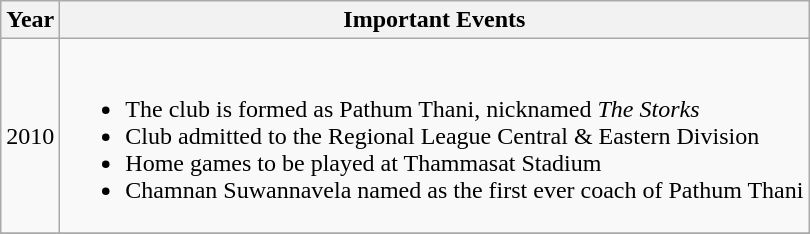<table class="wikitable">
<tr>
<th>Year</th>
<th>Important Events</th>
</tr>
<tr>
<td>2010</td>
<td><br><ul><li>The club is formed as Pathum Thani, nicknamed <em>The Storks</em></li><li>Club admitted to the Regional League Central & Eastern Division</li><li>Home games to be played at Thammasat Stadium</li><li>Chamnan Suwannavela named as the first ever coach of Pathum Thani</li></ul></td>
</tr>
<tr>
</tr>
</table>
